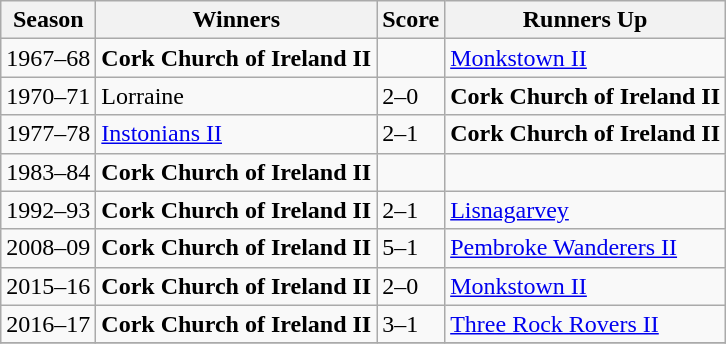<table class="wikitable collapsible">
<tr>
<th>Season</th>
<th>Winners</th>
<th>Score</th>
<th>Runners Up</th>
</tr>
<tr>
<td>1967–68</td>
<td><strong>Cork Church of Ireland II</strong></td>
<td></td>
<td><a href='#'>Monkstown II</a></td>
</tr>
<tr>
<td>1970–71</td>
<td>Lorraine </td>
<td>2–0</td>
<td><strong>Cork Church of Ireland II</strong></td>
</tr>
<tr>
<td>1977–78</td>
<td><a href='#'>Instonians II</a></td>
<td>2–1</td>
<td><strong>Cork Church of Ireland II</strong></td>
</tr>
<tr>
<td>1983–84</td>
<td><strong>Cork Church of Ireland II</strong></td>
<td></td>
<td></td>
</tr>
<tr>
<td>1992–93</td>
<td><strong>Cork Church of Ireland II</strong></td>
<td>2–1</td>
<td><a href='#'>Lisnagarvey</a></td>
</tr>
<tr>
<td>2008–09</td>
<td><strong>Cork Church of Ireland II</strong> </td>
<td>5–1</td>
<td><a href='#'>Pembroke Wanderers II</a></td>
</tr>
<tr>
<td>2015–16</td>
<td><strong>Cork Church of Ireland II</strong> </td>
<td>2–0</td>
<td><a href='#'>Monkstown II</a></td>
</tr>
<tr>
<td>2016–17</td>
<td><strong>Cork Church of Ireland II</strong></td>
<td>3–1</td>
<td><a href='#'>Three Rock Rovers II</a></td>
</tr>
<tr>
</tr>
</table>
